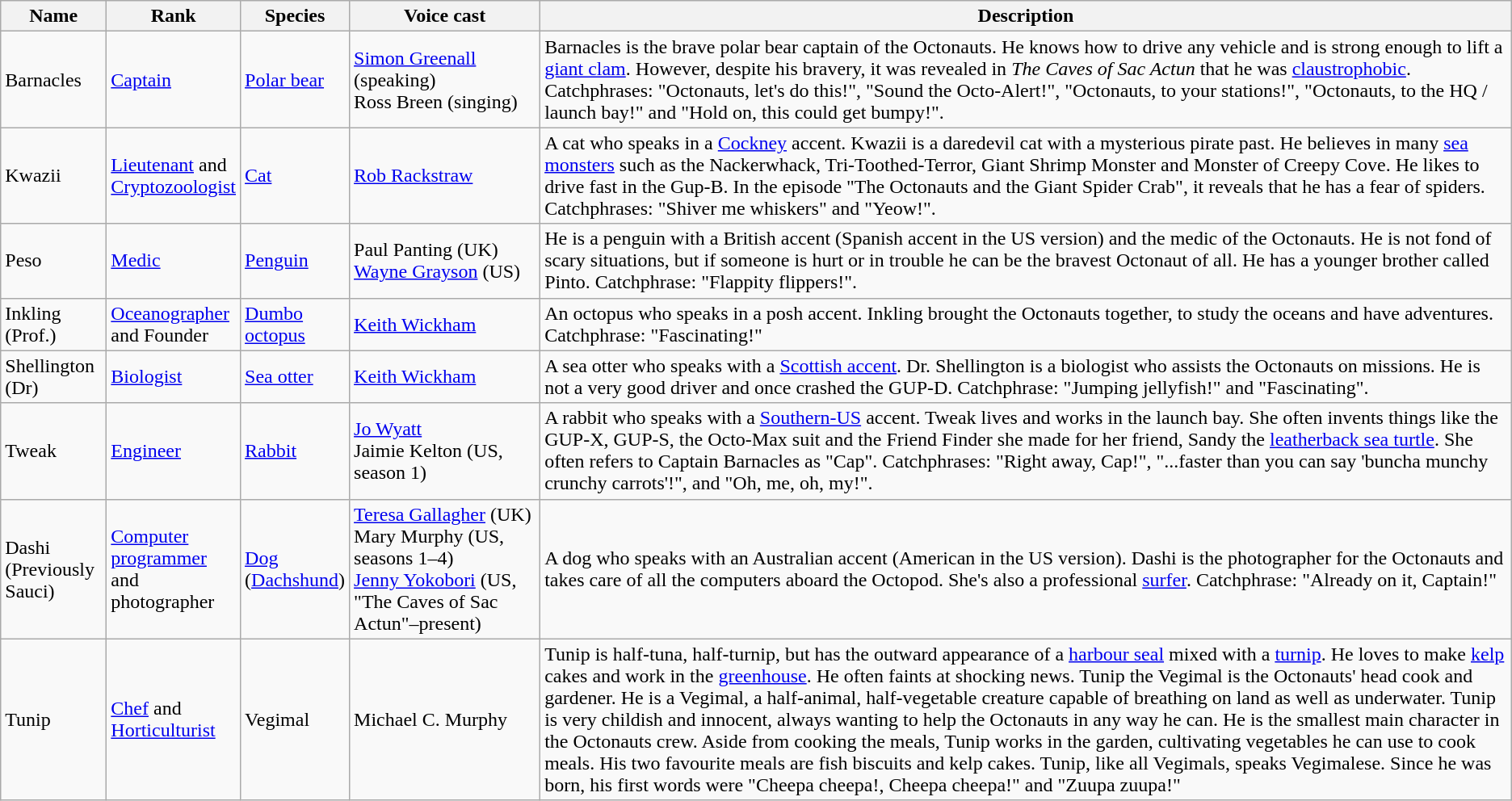<table class="wikitable">
<tr>
<th style="width: 80px;">Name</th>
<th style="width: 60px;">Rank</th>
<th style="width: 80px;">Species</th>
<th style="width: 150px;">Voice cast</th>
<th>Description</th>
</tr>
<tr>
<td>Barnacles</td>
<td><a href='#'>Captain</a></td>
<td><a href='#'>Polar bear</a></td>
<td><a href='#'>Simon Greenall</a> (speaking)<br>Ross Breen (singing)</td>
<td>Barnacles is the brave polar bear captain of the Octonauts. He knows how to drive any vehicle and is strong enough to lift a <a href='#'>giant clam</a>. However, despite his bravery, it was revealed in <em>The Caves of Sac Actun</em> that he was <a href='#'>claustrophobic</a>. Catchphrases: "Octonauts, let's do this!", "Sound the Octo-Alert!", "Octonauts, to your stations!", "Octonauts, to the HQ / launch bay!" and "Hold on, this could get bumpy!".</td>
</tr>
<tr>
<td>Kwazii</td>
<td><a href='#'>Lieutenant</a> and <a href='#'>Cryptozoologist</a></td>
<td><a href='#'>Cat</a></td>
<td><a href='#'>Rob Rackstraw</a></td>
<td>A cat who speaks in a <a href='#'>Cockney</a> accent. Kwazii is a daredevil cat with a mysterious pirate past. He believes in many <a href='#'>sea monsters</a> such as the Nackerwhack, Tri-Toothed-Terror, Giant Shrimp Monster and Monster of Creepy Cove. He likes to drive fast in the Gup-B. In the episode "The Octonauts and the Giant Spider Crab", it reveals that he has a fear of spiders. Catchphrases: "Shiver me whiskers" and "Yeow!".</td>
</tr>
<tr>
<td>Peso</td>
<td><a href='#'>Medic</a></td>
<td><a href='#'>Penguin</a></td>
<td>Paul Panting (UK)<br><a href='#'>Wayne Grayson</a> (US)</td>
<td>He is a penguin with a British accent (Spanish accent in the US version) and the medic of the Octonauts. He is not fond of scary situations, but if someone is hurt or in trouble he can be the bravest Octonaut of all. He has a younger brother called Pinto. Catchphrase: "Flappity flippers!".</td>
</tr>
<tr>
<td>Inkling (Prof.)</td>
<td><a href='#'>Oceanographer</a> and Founder</td>
<td><a href='#'>Dumbo octopus</a></td>
<td><a href='#'>Keith Wickham</a></td>
<td>An octopus who speaks in a posh accent. Inkling brought the Octonauts together, to study the oceans and have adventures. Catchphrase: "Fascinating!"</td>
</tr>
<tr>
<td>Shellington (Dr)</td>
<td><a href='#'>Biologist</a></td>
<td><a href='#'>Sea otter</a></td>
<td><a href='#'>Keith Wickham</a></td>
<td>A sea otter who speaks with a <a href='#'>Scottish accent</a>. Dr. Shellington is a biologist who assists the Octonauts on missions. He is not a very good driver and once crashed the GUP-D. Catchphrase: "Jumping jellyfish!" and "Fascinating".</td>
</tr>
<tr>
<td>Tweak</td>
<td><a href='#'>Engineer</a></td>
<td><a href='#'>Rabbit</a></td>
<td><a href='#'>Jo Wyatt</a><br>Jaimie Kelton (US, season 1)</td>
<td>A rabbit who speaks with a <a href='#'>Southern-US</a> accent. Tweak lives and works in the launch bay. She often invents things like the GUP-X, GUP-S, the Octo-Max suit and the Friend Finder she made for her friend, Sandy the <a href='#'>leatherback sea turtle</a>. She often refers to Captain Barnacles as "Cap". Catchphrases: "Right away, Cap!", "...faster than you can say 'buncha munchy crunchy carrots'!", and "Oh, me, oh, my!".</td>
</tr>
<tr>
<td>Dashi (Previously Sauci)</td>
<td><a href='#'>Computer programmer</a> and photographer</td>
<td><a href='#'>Dog</a> (<a href='#'>Dachshund</a>)</td>
<td><a href='#'>Teresa Gallagher</a> (UK)<br>Mary Murphy (US, seasons 1–4)<br><a href='#'>Jenny Yokobori</a> (US, "The Caves of Sac Actun"–present)</td>
<td>A dog who speaks with an Australian accent (American in the US version). Dashi is the photographer for the Octonauts and takes care of all the computers aboard the Octopod. She's also a professional <a href='#'>surfer</a>. Catchphrase: "Already on it, Captain!"</td>
</tr>
<tr>
<td>Tunip</td>
<td><a href='#'>Chef</a> and <a href='#'>Horticulturist</a></td>
<td>Vegimal</td>
<td>Michael C. Murphy</td>
<td>Tunip is half-tuna, half-turnip, but has the outward appearance of a <a href='#'>harbour seal</a> mixed with a <a href='#'>turnip</a>. He loves to make <a href='#'>kelp</a> cakes and work in the <a href='#'>greenhouse</a>. He often faints at shocking news. Tunip the Vegimal is the Octonauts' head cook and gardener. He is a Vegimal, a half-animal, half-vegetable creature capable of breathing on land as well as underwater. Tunip is very childish and innocent, always wanting to help the Octonauts in any way he can. He is the smallest main character in the Octonauts crew. Aside from cooking the meals, Tunip works in the garden, cultivating vegetables he can use to cook meals. His two favourite meals are fish biscuits and kelp cakes. Tunip, like all Vegimals, speaks Vegimalese. Since he was born, his first words were "Cheepa cheepa!, Cheepa cheepa!" and "Zuupa zuupa!"</td>
</tr>
</table>
